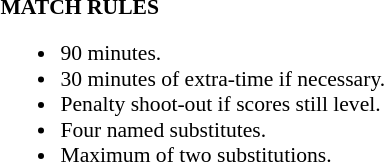<table width=100% style="font-size: 90%">
<tr>
<td width=50% valign=top><br><strong>MATCH RULES</strong><ul><li>90 minutes.</li><li>30 minutes of extra-time if necessary.</li><li>Penalty shoot-out if scores still level.</li><li>Four named substitutes.</li><li>Maximum of two substitutions.</li></ul></td>
</tr>
</table>
